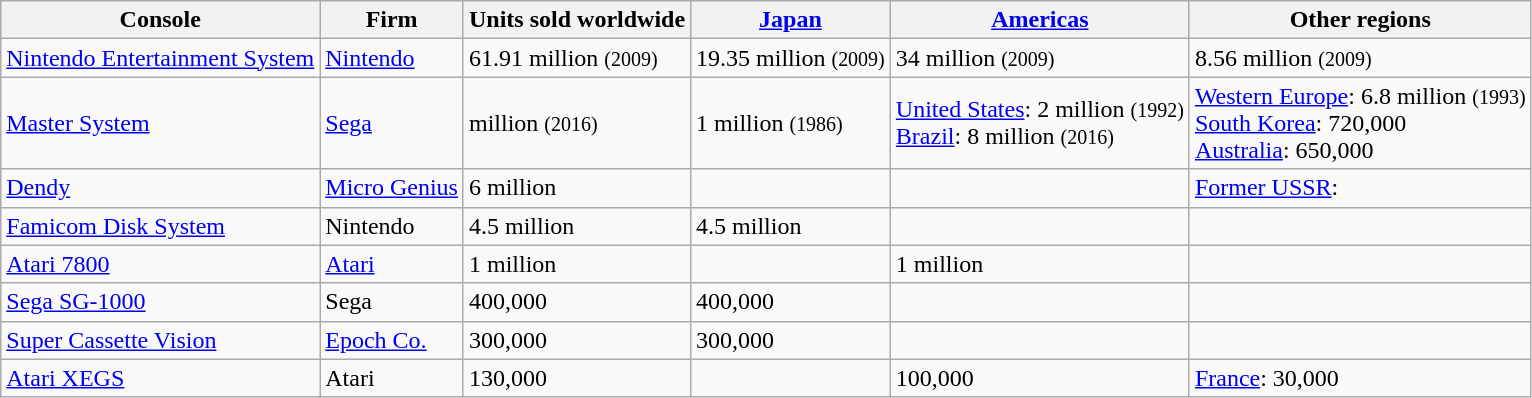<table class="wikitable">
<tr>
<th>Console</th>
<th>Firm</th>
<th>Units sold worldwide</th>
<th><a href='#'>Japan</a></th>
<th><a href='#'>Americas</a></th>
<th>Other regions</th>
</tr>
<tr>
<td><a href='#'>Nintendo Entertainment System</a> <br> </td>
<td><a href='#'>Nintendo</a></td>
<td>61.91 million <small>(2009)</small></td>
<td>19.35 million <small>(2009)</small></td>
<td>34 million <small>(2009)</small></td>
<td>8.56 million <small>(2009)</small></td>
</tr>
<tr>
<td><a href='#'>Master System</a> <br> </td>
<td><a href='#'>Sega</a></td>
<td> million <small>(2016)</small></td>
<td>1 million <small>(1986)</small></td>
<td><a href='#'>United States</a>: 2 million <small>(1992)</small> <br> <a href='#'>Brazil</a>: 8 million <small>(2016)</small></td>
<td><a href='#'>Western Europe</a>: 6.8 million <small>(1993)</small> <br> <a href='#'>South Korea</a>: 720,000  <br> <a href='#'>Australia</a>: 650,000 </td>
</tr>
<tr>
<td><a href='#'>Dendy</a> <br> </td>
<td><a href='#'>Micro Genius</a></td>
<td>6 million </td>
<td></td>
<td></td>
<td><a href='#'>Former USSR</a>:  </td>
</tr>
<tr>
<td><a href='#'>Famicom Disk System</a></td>
<td>Nintendo</td>
<td>4.5 million </td>
<td>4.5 million </td>
<td></td>
<td></td>
</tr>
<tr>
<td><a href='#'>Atari 7800</a></td>
<td><a href='#'>Atari</a></td>
<td>1 million </td>
<td></td>
<td>1 million </td>
<td></td>
</tr>
<tr>
<td><a href='#'>Sega SG-1000</a></td>
<td>Sega</td>
<td>400,000 </td>
<td>400,000 </td>
<td></td>
<td></td>
</tr>
<tr>
<td><a href='#'>Super Cassette Vision</a></td>
<td><a href='#'>Epoch Co.</a></td>
<td>300,000 </td>
<td>300,000 </td>
<td></td>
<td></td>
</tr>
<tr>
<td><a href='#'>Atari XEGS</a></td>
<td>Atari</td>
<td>130,000 </td>
<td></td>
<td>100,000 </td>
<td><a href='#'>France</a>: 30,000 </td>
</tr>
</table>
